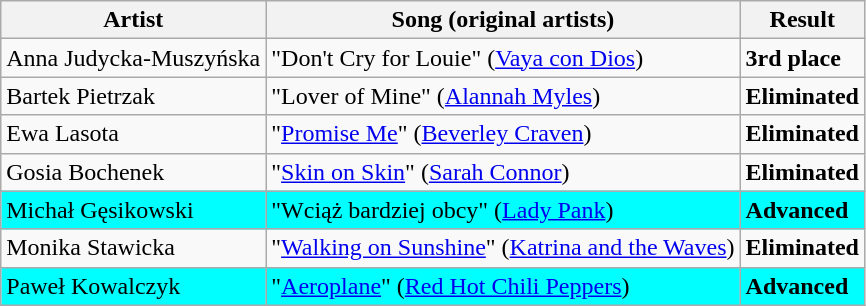<table class=wikitable>
<tr>
<th>Artist</th>
<th>Song (original artists)</th>
<th>Result</th>
</tr>
<tr>
<td>Anna Judycka-Muszyńska</td>
<td>"Don't Cry for Louie" (<a href='#'>Vaya con Dios</a>)</td>
<td><strong>3rd place</strong></td>
</tr>
<tr>
<td>Bartek Pietrzak</td>
<td>"Lover of Mine" (<a href='#'>Alannah Myles</a>)</td>
<td><strong>Eliminated</strong></td>
</tr>
<tr>
<td>Ewa Lasota</td>
<td>"<a href='#'>Promise Me</a>" (<a href='#'>Beverley Craven</a>)</td>
<td><strong>Eliminated</strong></td>
</tr>
<tr>
<td>Gosia Bochenek</td>
<td>"<a href='#'>Skin on Skin</a>" (<a href='#'>Sarah Connor</a>)</td>
<td><strong>Eliminated</strong></td>
</tr>
<tr style="background:cyan;">
<td>Michał Gęsikowski</td>
<td>"Wciąż bardziej obcy" (<a href='#'>Lady Pank</a>)</td>
<td><strong>Advanced</strong></td>
</tr>
<tr>
<td>Monika Stawicka</td>
<td>"<a href='#'>Walking on Sunshine</a>" (<a href='#'>Katrina and the Waves</a>)</td>
<td><strong>Eliminated</strong></td>
</tr>
<tr style="background:cyan;">
<td>Paweł Kowalczyk</td>
<td>"<a href='#'>Aeroplane</a>" (<a href='#'>Red Hot Chili Peppers</a>)</td>
<td><strong>Advanced</strong></td>
</tr>
</table>
